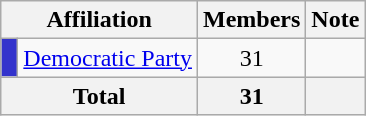<table class="wikitable">
<tr>
<th colspan="2" align="center" valign="bottom">Affiliation</th>
<th valign="bottom">Members</th>
<th valign="bottom">Note</th>
</tr>
<tr>
<td bgcolor="#3333CC"> </td>
<td><a href='#'>Democratic Party</a></td>
<td align="center">31</td>
<td></td>
</tr>
<tr>
<th colspan="2" align="center"><strong>Total</strong></th>
<th align="center"><strong>31</strong></th>
<th></th>
</tr>
</table>
